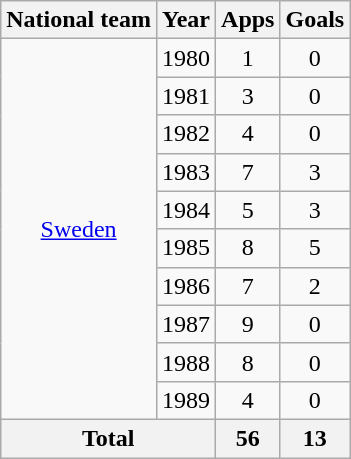<table class="wikitable" style="text-align:center">
<tr>
<th>National team</th>
<th>Year</th>
<th>Apps</th>
<th>Goals</th>
</tr>
<tr>
<td rowspan="10"><a href='#'>Sweden</a></td>
<td>1980</td>
<td>1</td>
<td>0</td>
</tr>
<tr>
<td>1981</td>
<td>3</td>
<td>0</td>
</tr>
<tr>
<td>1982</td>
<td>4</td>
<td>0</td>
</tr>
<tr>
<td>1983</td>
<td>7</td>
<td>3</td>
</tr>
<tr>
<td>1984</td>
<td>5</td>
<td>3</td>
</tr>
<tr>
<td>1985</td>
<td>8</td>
<td>5</td>
</tr>
<tr>
<td>1986</td>
<td>7</td>
<td>2</td>
</tr>
<tr>
<td>1987</td>
<td>9</td>
<td>0</td>
</tr>
<tr>
<td>1988</td>
<td>8</td>
<td>0</td>
</tr>
<tr>
<td>1989</td>
<td>4</td>
<td>0</td>
</tr>
<tr>
<th colspan="2">Total</th>
<th>56</th>
<th>13</th>
</tr>
</table>
